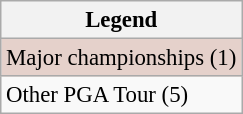<table class="wikitable" style="font-size:95%;">
<tr>
<th>Legend</th>
</tr>
<tr style="background:#e5d1cb;">
<td>Major championships  (1)</td>
</tr>
<tr>
<td>Other PGA Tour (5)</td>
</tr>
</table>
